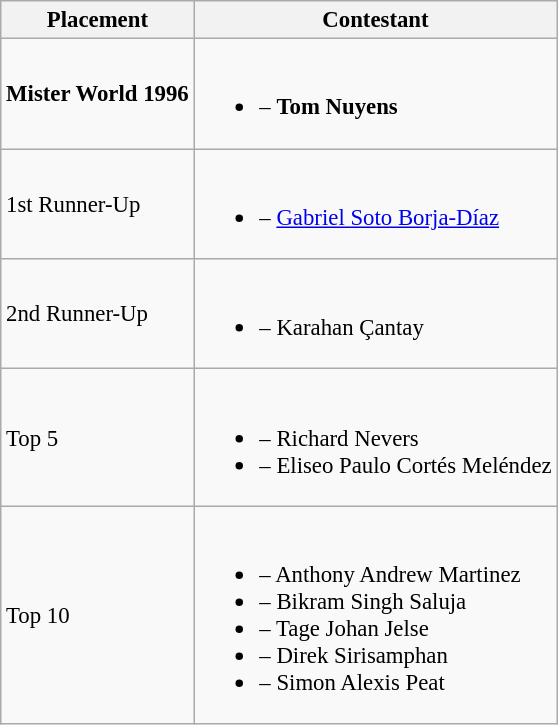<table class="wikitable sortable" style="font-size: 95%;">
<tr>
<th>Placement</th>
<th>Contestant</th>
</tr>
<tr>
<td><strong>Mister World 1996</strong></td>
<td><br><ul><li><strong></strong> – <strong>Tom Nuyens</strong></li></ul></td>
</tr>
<tr>
<td>1st Runner-Up</td>
<td><br><ul><li> – <a href='#'>Gabriel Soto Borja-Díaz</a></li></ul></td>
</tr>
<tr>
<td>2nd Runner-Up</td>
<td><br><ul><li> – Karahan Çantay</li></ul></td>
</tr>
<tr>
<td>Top 5</td>
<td><br><ul><li> – Richard Nevers</li><li> – Eliseo Paulo Cortés Meléndez</li></ul></td>
</tr>
<tr>
<td>Top 10</td>
<td><br><ul><li> – Anthony Andrew Martinez</li><li> – Bikram Singh Saluja</li><li> – Tage Johan Jelse</li><li> – Direk Sirisamphan</li><li> – Simon Alexis Peat</li></ul></td>
</tr>
</table>
